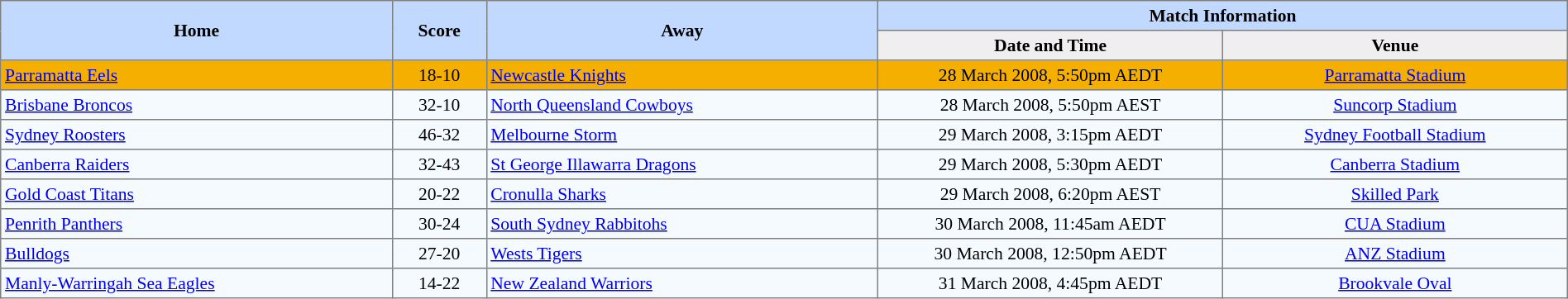<table border=1 style="border-collapse:collapse; font-size:90%;" cellpadding=3 cellspacing=0 width=100%>
<tr bgcolor=#C1D8FF>
<th rowspan=2 width=25%>Home</th>
<th rowspan=2 width=6%>Score</th>
<th rowspan=2 width=25%>Away</th>
<th colspan=6>Match Information</th>
</tr>
<tr bgcolor=#EFEFEF>
<th width=22%>Date and Time</th>
<th width=22%>Venue</th>
</tr>
<tr align=center bgcolor=#F5FAFF|- align=center bgcolor=#F5FAFF>
<td align=left> <a href='#'>Parramatta Eels</a></td>
<td>18-10</td>
<td align=left> <a href='#'>Newcastle Knights</a></td>
<td>28 March 2008, 5:50pm AEDT</td>
<td><a href='#'>Parramatta Stadium</a></td>
</tr>
<tr align=center bgcolor=#F5FAFF>
<td align=left> <a href='#'>Brisbane Broncos</a></td>
<td>32-10</td>
<td align=left> <a href='#'>North Queensland Cowboys</a></td>
<td>28 March 2008, 5:50pm AEST</td>
<td><a href='#'>Suncorp Stadium</a></td>
</tr>
<tr align=center bgcolor=#F5FAFF>
<td align=left> <a href='#'>Sydney Roosters</a></td>
<td>46-32</td>
<td align=left> <a href='#'>Melbourne Storm</a></td>
<td>29 March 2008, 3:15pm AEDT</td>
<td><a href='#'>Sydney Football Stadium</a></td>
</tr>
<tr align=center bgcolor=#F5FAFF>
<td align=left> <a href='#'>Canberra Raiders</a></td>
<td>32-43</td>
<td align=left> <a href='#'>St George Illawarra Dragons</a></td>
<td>29 March 2008, 5:30pm AEDT</td>
<td><a href='#'>Canberra Stadium</a></td>
</tr>
<tr align=center bgcolor=#F5FAFF>
<td align=left> <a href='#'>Gold Coast Titans</a></td>
<td>20-22</td>
<td align=left> <a href='#'>Cronulla Sharks</a></td>
<td>29 March 2008, 6:20pm AEST</td>
<td><a href='#'>Skilled Park</a></td>
</tr>
<tr align=center bgcolor=#F5FAFF>
<td align=left> <a href='#'>Penrith Panthers</a></td>
<td>30-24</td>
<td align=left> <a href='#'>South Sydney Rabbitohs</a></td>
<td>30 March 2008, 11:45am AEDT</td>
<td><a href='#'>CUA Stadium</a></td>
</tr>
<tr align=center bgcolor=#F5FAFF>
<td align=left> <a href='#'>Bulldogs</a></td>
<td>27-20</td>
<td align=left> <a href='#'>Wests Tigers</a></td>
<td>30 March 2008, 12:50pm AEDT</td>
<td><a href='#'>ANZ Stadium</a></td>
</tr>
<tr align=center bgcolor=#F5FAFF>
<td align=left> <a href='#'>Manly-Warringah Sea Eagles</a></td>
<td>14-22</td>
<td align=left> <a href='#'>New Zealand Warriors</a></td>
<td>31 March 2008, 4:45pm AEDT</td>
<td><a href='#'>Brookvale Oval</a></td>
</tr>
</table>
